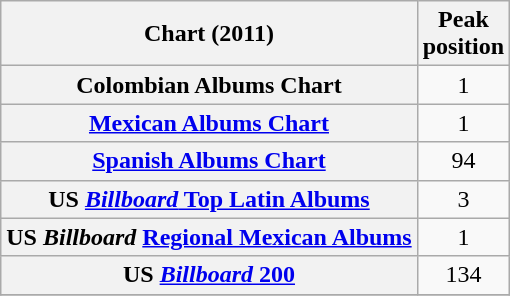<table class="wikitable sortable plainrowheaders">
<tr>
<th scope="col">Chart (2011)</th>
<th scope="col">Peak<br>position</th>
</tr>
<tr>
<th scope="row">Colombian Albums Chart</th>
<td style="text-align:center;">1</td>
</tr>
<tr>
<th scope="row"><a href='#'>Mexican Albums Chart</a></th>
<td style="text-align:center;">1</td>
</tr>
<tr>
<th scope="row"><a href='#'>Spanish Albums Chart</a></th>
<td align="center">94</td>
</tr>
<tr>
<th scope="row">US <a href='#'><em>Billboard</em> Top Latin Albums</a></th>
<td style="text-align:center;">3</td>
</tr>
<tr>
<th scope="row">US <em>Billboard</em> <a href='#'>Regional Mexican Albums</a></th>
<td style="text-align:center;">1</td>
</tr>
<tr>
<th scope="row">US <a href='#'><em>Billboard</em> 200</a></th>
<td style="text-align:center;">134</td>
</tr>
<tr>
</tr>
</table>
